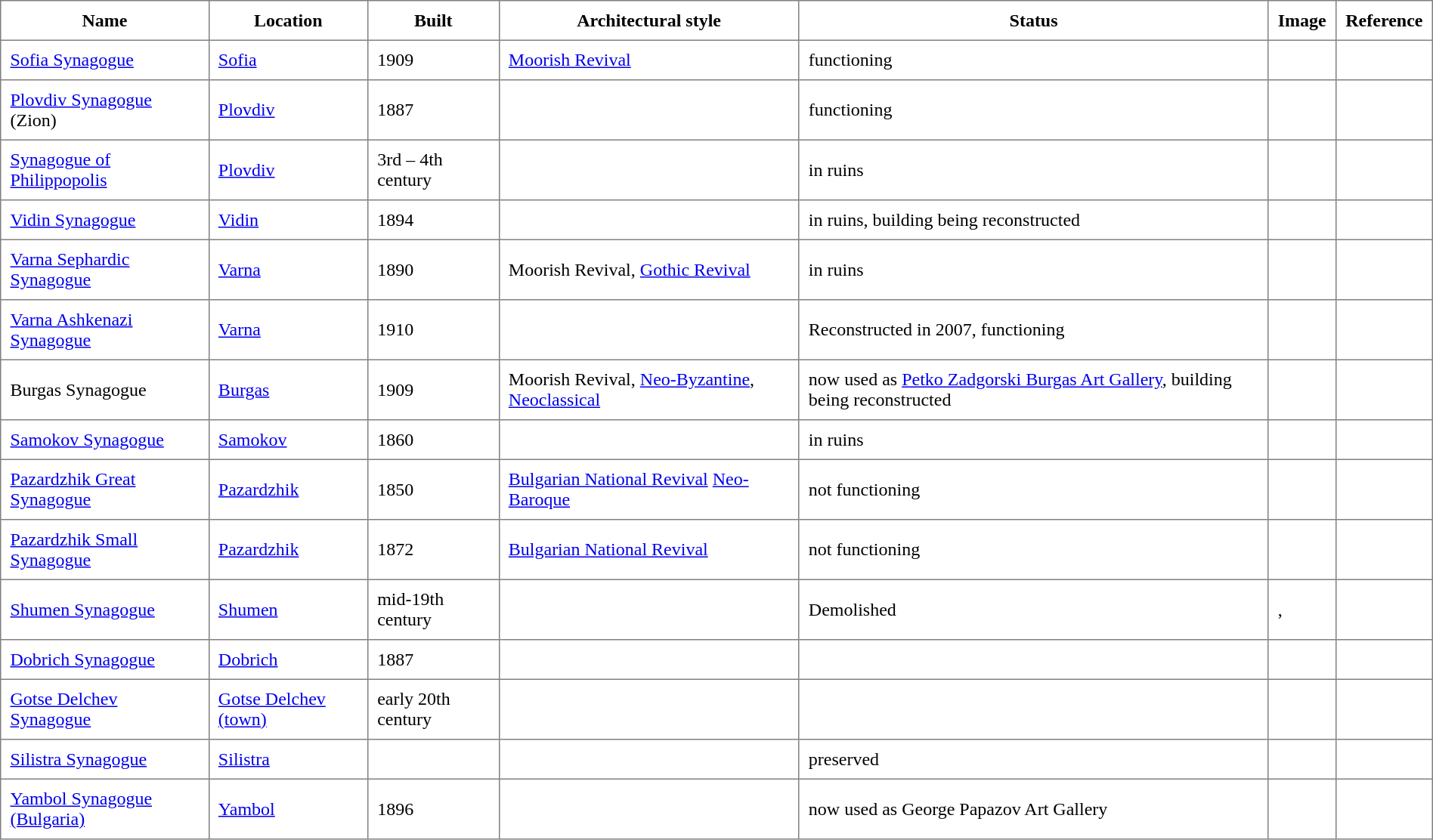<table class="toccolours" border="1" cellpadding="8" style="border-collapse: collapse;" class="wikitable sortable">
<tr>
<th>Name</th>
<th>Location</th>
<th>Built</th>
<th>Architectural style</th>
<th>Status</th>
<th>Image</th>
<th>Reference</th>
</tr>
<tr>
<td><a href='#'>Sofia Synagogue</a></td>
<td><a href='#'>Sofia</a></td>
<td>1909</td>
<td><a href='#'>Moorish Revival</a></td>
<td>functioning</td>
<td></td>
<td></td>
</tr>
<tr>
<td><a href='#'>Plovdiv Synagogue</a> (Zion)</td>
<td><a href='#'>Plovdiv</a></td>
<td>1887</td>
<td></td>
<td>functioning</td>
<td></td>
<td></td>
</tr>
<tr>
<td><a href='#'>Synagogue of Philippopolis</a></td>
<td><a href='#'>Plovdiv</a></td>
<td>3rd – 4th century</td>
<td></td>
<td>in ruins</td>
<td></td>
<td></td>
</tr>
<tr>
<td><a href='#'>Vidin Synagogue</a></td>
<td><a href='#'>Vidin</a></td>
<td>1894</td>
<td></td>
<td>in ruins, building being reconstructed</td>
<td></td>
<td></td>
</tr>
<tr>
<td><a href='#'>Varna Sephardic Synagogue</a></td>
<td><a href='#'>Varna</a></td>
<td>1890</td>
<td>Moorish Revival, <a href='#'>Gothic Revival</a></td>
<td>in ruins</td>
<td></td>
<td></td>
</tr>
<tr>
<td><a href='#'>Varna Ashkenazi Synagogue</a></td>
<td><a href='#'>Varna</a></td>
<td>1910</td>
<td></td>
<td>Reconstructed in 2007, functioning</td>
<td></td>
<td></td>
</tr>
<tr>
<td>Burgas Synagogue</td>
<td><a href='#'>Burgas</a></td>
<td>1909</td>
<td>Moorish Revival, <a href='#'>Neo-Byzantine</a>, <a href='#'>Neoclassical</a></td>
<td>now used as <a href='#'>Petko Zadgorski Burgas Art Gallery</a>, building being reconstructed</td>
<td></td>
<td></td>
</tr>
<tr>
<td><a href='#'>Samokov Synagogue</a></td>
<td><a href='#'>Samokov</a></td>
<td>1860</td>
<td></td>
<td>in ruins</td>
<td></td>
<td></td>
</tr>
<tr>
<td><a href='#'>Pazardzhik Great Synagogue</a></td>
<td><a href='#'>Pazardzhik</a></td>
<td>1850</td>
<td><a href='#'>Bulgarian National Revival</a> <a href='#'>Neo-Baroque</a></td>
<td>not functioning</td>
<td></td>
<td></td>
</tr>
<tr>
<td><a href='#'>Pazardzhik Small Synagogue</a></td>
<td><a href='#'>Pazardzhik</a></td>
<td>1872</td>
<td><a href='#'>Bulgarian National Revival</a></td>
<td>not functioning</td>
<td></td>
<td></td>
</tr>
<tr>
<td><a href='#'>Shumen Synagogue</a></td>
<td><a href='#'>Shumen</a></td>
<td>mid-19th century</td>
<td></td>
<td>Demolished</td>
<td>, </td>
<td></td>
</tr>
<tr>
<td><a href='#'>Dobrich Synagogue</a></td>
<td><a href='#'>Dobrich</a></td>
<td>1887</td>
<td></td>
<td></td>
<td></td>
<td></td>
</tr>
<tr>
<td><a href='#'>Gotse Delchev Synagogue</a></td>
<td><a href='#'>Gotse Delchev (town)</a></td>
<td>early 20th century</td>
<td></td>
<td></td>
<td></td>
<td></td>
</tr>
<tr>
<td><a href='#'>Silistra Synagogue</a></td>
<td><a href='#'>Silistra</a></td>
<td></td>
<td></td>
<td>preserved</td>
<td></td>
<td></td>
</tr>
<tr>
<td><a href='#'>Yambol Synagogue (Bulgaria)</a></td>
<td><a href='#'>Yambol</a></td>
<td>1896</td>
<td></td>
<td>now used as George Papazov Art Gallery</td>
<td></td>
<td></td>
</tr>
</table>
